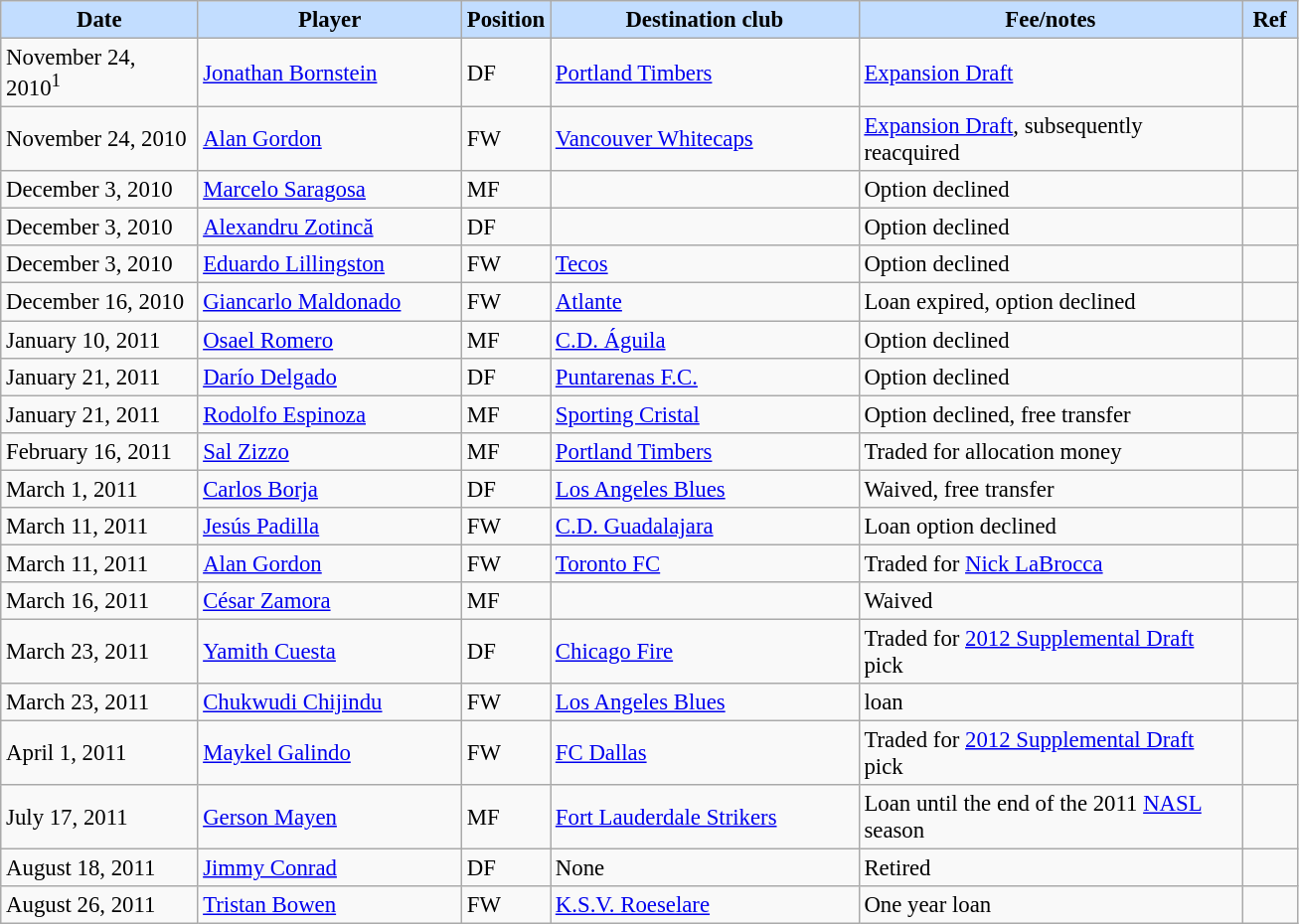<table class="wikitable" style="text-align:left; font-size:95%;">
<tr>
<th style="background:#c2ddff; width:125px;">Date</th>
<th style="background:#c2ddff; width:170px;">Player</th>
<th style="background:#c2ddff; width:50px;">Position</th>
<th style="background:#c2ddff; width:200px;">Destination club</th>
<th style="background:#c2ddff; width:250px;">Fee/notes</th>
<th style="background:#c2ddff; width:30px;">Ref</th>
</tr>
<tr>
<td>November 24, 2010<sup>1</sup></td>
<td> <a href='#'>Jonathan Bornstein</a></td>
<td>DF</td>
<td> <a href='#'>Portland Timbers</a></td>
<td><a href='#'>Expansion Draft</a></td>
<td></td>
</tr>
<tr>
<td>November 24, 2010</td>
<td> <a href='#'>Alan Gordon</a></td>
<td>FW</td>
<td> <a href='#'>Vancouver Whitecaps</a></td>
<td><a href='#'>Expansion Draft</a>, subsequently reacquired</td>
<td></td>
</tr>
<tr>
<td>December 3, 2010</td>
<td> <a href='#'>Marcelo Saragosa</a></td>
<td>MF</td>
<td></td>
<td>Option declined</td>
<td></td>
</tr>
<tr>
<td>December 3, 2010</td>
<td> <a href='#'>Alexandru Zotincă</a></td>
<td>DF</td>
<td></td>
<td>Option declined</td>
<td></td>
</tr>
<tr>
<td>December 3, 2010</td>
<td> <a href='#'>Eduardo Lillingston</a></td>
<td>FW</td>
<td> <a href='#'>Tecos</a></td>
<td>Option declined</td>
<td></td>
</tr>
<tr>
<td>December 16, 2010</td>
<td> <a href='#'>Giancarlo Maldonado</a></td>
<td>FW</td>
<td> <a href='#'>Atlante</a></td>
<td>Loan expired, option declined</td>
<td></td>
</tr>
<tr>
<td>January 10, 2011</td>
<td> <a href='#'>Osael Romero</a></td>
<td>MF</td>
<td> <a href='#'>C.D. Águila</a></td>
<td>Option declined</td>
<td></td>
</tr>
<tr>
<td>January 21, 2011</td>
<td> <a href='#'>Darío Delgado</a></td>
<td>DF</td>
<td> <a href='#'>Puntarenas F.C.</a></td>
<td>Option declined</td>
<td></td>
</tr>
<tr>
<td>January 21, 2011</td>
<td> <a href='#'>Rodolfo Espinoza</a></td>
<td>MF</td>
<td> <a href='#'>Sporting Cristal</a></td>
<td>Option declined, free transfer</td>
<td></td>
</tr>
<tr>
<td>February 16, 2011</td>
<td> <a href='#'>Sal Zizzo</a></td>
<td>MF</td>
<td> <a href='#'>Portland Timbers</a></td>
<td>Traded for allocation money</td>
<td></td>
</tr>
<tr>
<td>March 1, 2011</td>
<td> <a href='#'>Carlos Borja</a></td>
<td>DF</td>
<td> <a href='#'>Los Angeles Blues</a></td>
<td>Waived, free transfer</td>
<td></td>
</tr>
<tr>
<td>March 11, 2011</td>
<td> <a href='#'>Jesús Padilla</a></td>
<td>FW</td>
<td> <a href='#'>C.D. Guadalajara</a></td>
<td>Loan option declined</td>
<td></td>
</tr>
<tr>
<td>March 11, 2011</td>
<td> <a href='#'>Alan Gordon</a></td>
<td>FW</td>
<td> <a href='#'>Toronto FC</a></td>
<td>Traded for <a href='#'>Nick LaBrocca</a></td>
<td></td>
</tr>
<tr>
<td>March 16, 2011</td>
<td> <a href='#'>César Zamora</a></td>
<td>MF</td>
<td></td>
<td>Waived</td>
<td></td>
</tr>
<tr>
<td>March 23, 2011</td>
<td> <a href='#'>Yamith Cuesta</a></td>
<td>DF</td>
<td> <a href='#'>Chicago Fire</a></td>
<td>Traded for <a href='#'>2012 Supplemental Draft</a> pick</td>
<td></td>
</tr>
<tr>
<td>March 23, 2011</td>
<td> <a href='#'>Chukwudi Chijindu</a></td>
<td>FW</td>
<td> <a href='#'>Los Angeles Blues</a></td>
<td>loan</td>
<td></td>
</tr>
<tr>
<td>April 1, 2011</td>
<td> <a href='#'>Maykel Galindo</a></td>
<td>FW</td>
<td> <a href='#'>FC Dallas</a></td>
<td>Traded for <a href='#'>2012 Supplemental Draft</a> pick</td>
<td></td>
</tr>
<tr>
<td>July 17, 2011</td>
<td> <a href='#'>Gerson Mayen</a></td>
<td>MF</td>
<td> <a href='#'>Fort Lauderdale Strikers</a></td>
<td>Loan until the end of the 2011 <a href='#'>NASL</a> season</td>
<td></td>
</tr>
<tr>
<td>August 18, 2011</td>
<td> <a href='#'>Jimmy Conrad</a></td>
<td>DF</td>
<td>None</td>
<td>Retired</td>
<td></td>
</tr>
<tr>
<td>August 26, 2011</td>
<td> <a href='#'>Tristan Bowen</a></td>
<td>FW</td>
<td> <a href='#'>K.S.V. Roeselare</a></td>
<td>One year loan</td>
<td></td>
</tr>
</table>
